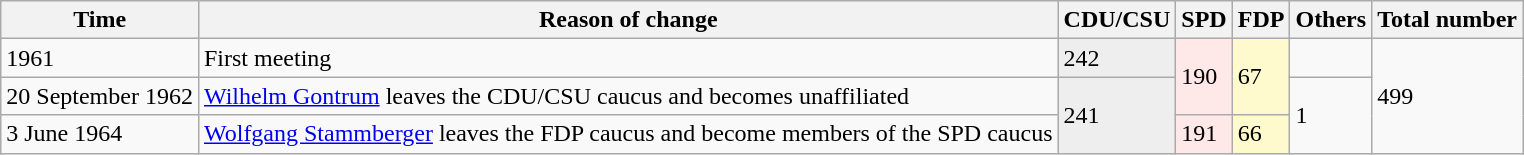<table class="wikitable">
<tr>
<th>Time</th>
<th>Reason of change</th>
<th>CDU/CSU</th>
<th>SPD</th>
<th>FDP</th>
<th>Others</th>
<th>Total number</th>
</tr>
<tr>
<td>1961</td>
<td>First meeting</td>
<td style="background:#eee;">242</td>
<td rowspan="2" style="background:#FFE8E8;">190</td>
<td rowspan="2" style="background:#FFFACD;">67</td>
<td></td>
<td rowspan="3">499</td>
</tr>
<tr>
<td>20 September 1962</td>
<td><a href='#'>Wilhelm Gontrum</a> leaves the CDU/CSU caucus and becomes unaffiliated</td>
<td rowspan="2" style="background:#eee;">241</td>
<td rowspan="2">1</td>
</tr>
<tr>
<td>3 June 1964</td>
<td><a href='#'>Wolfgang Stammberger</a> leaves the FDP caucus and become members of the SPD caucus</td>
<td style="background:#ffe8e8;">191</td>
<td style="background:#fffacd;">66</td>
</tr>
</table>
